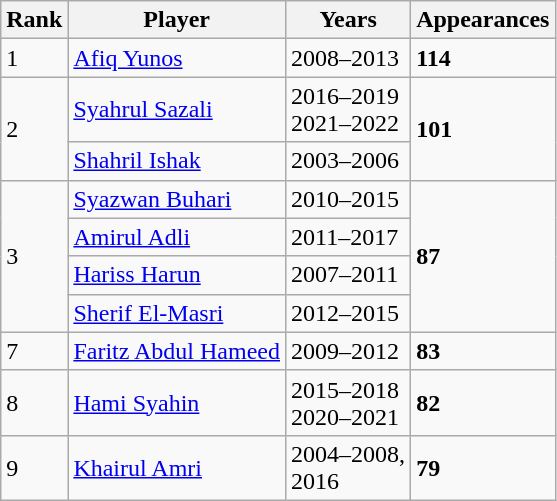<table class="wikitable">
<tr>
<th>Rank</th>
<th>Player</th>
<th>Years</th>
<th>Appearances</th>
</tr>
<tr>
<td>1</td>
<td> <a href='#'>Afiq Yunos</a></td>
<td>2008–2013</td>
<td><strong>114</strong></td>
</tr>
<tr>
<td rowspan="2">2</td>
<td> <a href='#'>Syahrul Sazali</a></td>
<td>2016–2019<br>2021–2022</td>
<td rowspan="2"><strong>101</strong></td>
</tr>
<tr>
<td> <a href='#'>Shahril Ishak</a></td>
<td>2003–2006</td>
</tr>
<tr>
<td rowspan="4">3</td>
<td> <a href='#'>Syazwan Buhari</a></td>
<td>2010–2015</td>
<td rowspan="4"><strong>87</strong></td>
</tr>
<tr>
<td> <a href='#'>Amirul Adli</a></td>
<td>2011–2017</td>
</tr>
<tr>
<td> <a href='#'>Hariss Harun</a></td>
<td>2007–2011</td>
</tr>
<tr>
<td> <a href='#'>Sherif El-Masri</a></td>
<td>2012–2015</td>
</tr>
<tr>
<td>7</td>
<td> <a href='#'>Faritz Abdul Hameed</a></td>
<td>2009–2012</td>
<td><strong>83</strong></td>
</tr>
<tr>
<td>8</td>
<td> <a href='#'>Hami Syahin</a></td>
<td>2015–2018<br>2020–2021</td>
<td><strong>82</strong></td>
</tr>
<tr>
<td>9</td>
<td> <a href='#'>Khairul Amri</a></td>
<td>2004–2008,<br>2016</td>
<td><strong>79</strong></td>
</tr>
</table>
